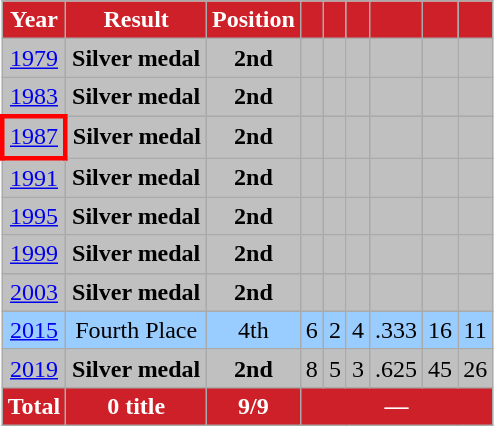<table class="wikitable" style="text-align:center">
<tr>
<th style="color:white; background:#CE2028;">Year</th>
<th style="color:white; background:#CE2028;">Result</th>
<th style="color:white; background:#CE2028;">Position</th>
<th style="color:white; background:#CE2028;"></th>
<th style="color:white; background:#CE2028;"></th>
<th style="color:white; background:#CE2028;"></th>
<th style="color:white; background:#CE2028;"></th>
<th style="color:white; background:#CE2028;"></th>
<th style="color:white; background:#CE2028;"></th>
</tr>
<tr style="background:silver;">
<td> <a href='#'>1979</a></td>
<td><strong>Silver medal</strong></td>
<td><strong>2nd</strong></td>
<td></td>
<td></td>
<td></td>
<td></td>
<td></td>
<td></td>
</tr>
<tr style="background:silver;">
<td> <a href='#'>1983</a></td>
<td><strong>Silver medal</strong></td>
<td><strong>2nd</strong></td>
<td></td>
<td></td>
<td></td>
<td></td>
<td></td>
<td></td>
</tr>
<tr style="background:silver;">
<td style="border:3px solid red"> <a href='#'>1987</a></td>
<td><strong>Silver medal</strong></td>
<td><strong>2nd</strong></td>
<td></td>
<td></td>
<td></td>
<td></td>
<td></td>
<td></td>
</tr>
<tr style="background:silver;">
<td> <a href='#'>1991</a></td>
<td><strong>Silver medal</strong></td>
<td><strong>2nd</strong></td>
<td></td>
<td></td>
<td></td>
<td></td>
<td></td>
<td></td>
</tr>
<tr style="background:silver;">
<td> <a href='#'>1995</a></td>
<td><strong>Silver medal</strong></td>
<td><strong>2nd</strong></td>
<td></td>
<td></td>
<td></td>
<td></td>
<td></td>
<td></td>
</tr>
<tr style="background:silver;">
<td> <a href='#'>1999</a></td>
<td><strong>Silver medal</strong></td>
<td><strong>2nd</strong></td>
<td></td>
<td></td>
<td></td>
<td></td>
<td></td>
<td></td>
</tr>
<tr style="background:silver;">
<td> <a href='#'>2003</a></td>
<td><strong>Silver medal</strong></td>
<td><strong>2nd</strong></td>
<td></td>
<td></td>
<td></td>
<td></td>
<td></td>
<td></td>
</tr>
<tr style="background:#9acdff;">
<td> <a href='#'>2015</a></td>
<td>Fourth Place</td>
<td>4th</td>
<td>6</td>
<td>2</td>
<td>4</td>
<td>.333</td>
<td>16</td>
<td>11</td>
</tr>
<tr style="background:silver;">
<td> <a href='#'>2019</a></td>
<td><strong>Silver medal</strong></td>
<td><strong>2nd</strong></td>
<td>8</td>
<td>5</td>
<td>3</td>
<td>.625</td>
<td>45</td>
<td>26</td>
</tr>
<tr>
<th style="color:white; background:#CE2028;">Total</th>
<th style="color:white; background:#CE2028;">0 title</th>
<th style="color:white; background:#CE2028;">9/9</th>
<th colspan="6" style="color:white; background:#CE2028;">—</th>
</tr>
</table>
